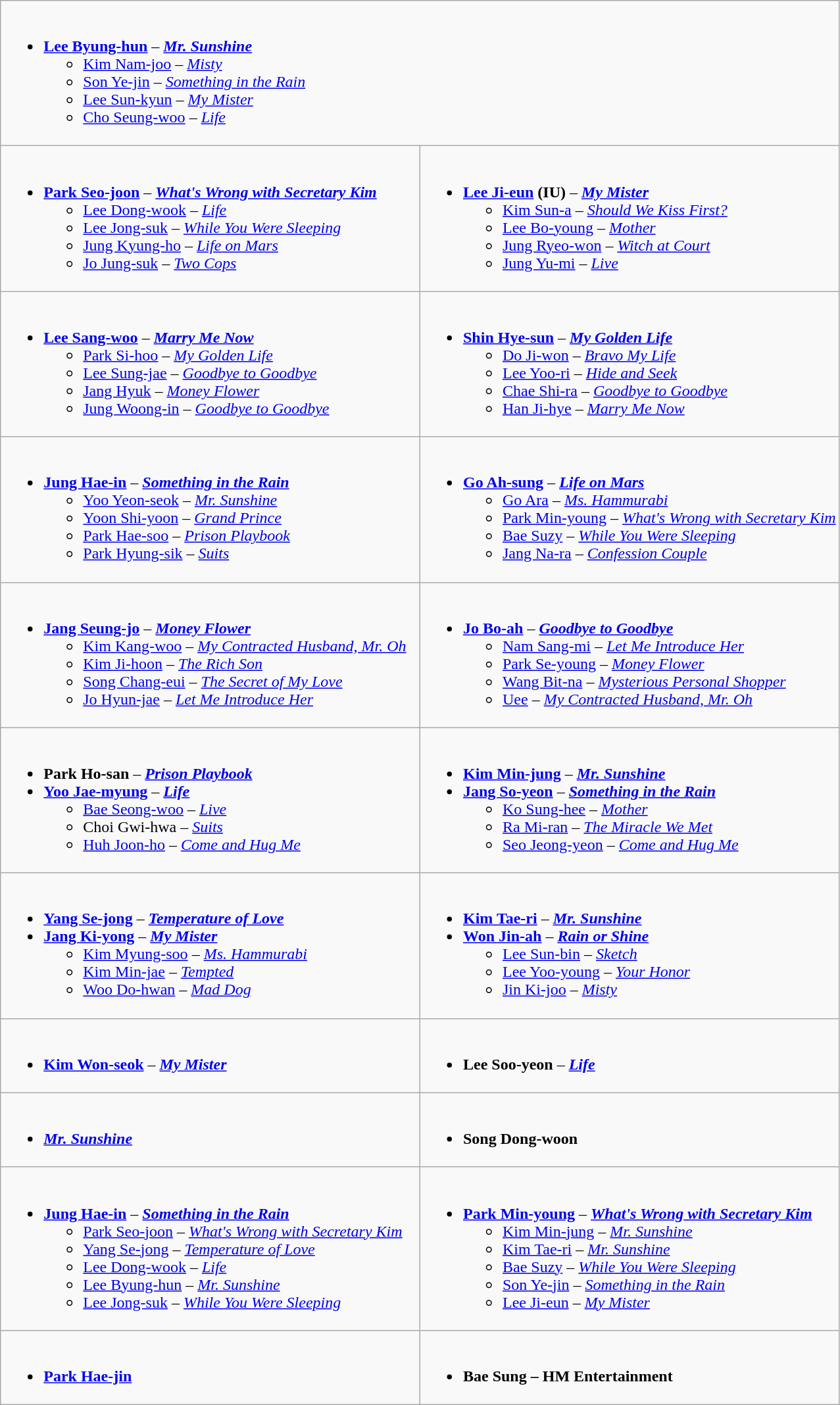<table class="wikitable" align="center">
<tr>
<td colspan="2" style="vertical-align:top; width:50%;"><br><ul><li><strong><a href='#'>Lee Byung-hun</a></strong> – <strong><em><a href='#'>Mr. Sunshine</a></em></strong> <ul><li><a href='#'>Kim Nam-joo</a> – <em><a href='#'>Misty</a></em></li><li><a href='#'>Son Ye-jin</a> – <em><a href='#'>Something in the Rain</a></em></li><li><a href='#'>Lee Sun-kyun</a> – <em><a href='#'>My Mister</a></em></li><li><a href='#'>Cho Seung-woo</a> – <em><a href='#'>Life</a></em></li></ul></li></ul></td>
</tr>
<tr>
<td style="vertical-align:top; width:50%;"><br><ul><li><strong><a href='#'>Park Seo-joon</a></strong> – <strong><em><a href='#'>What's Wrong with Secretary Kim</a></em></strong> <ul><li><a href='#'>Lee Dong-wook</a> – <em><a href='#'>Life</a></em></li><li><a href='#'>Lee Jong-suk</a> – <em><a href='#'>While You Were Sleeping</a></em></li><li><a href='#'>Jung Kyung-ho</a> – <em><a href='#'>Life on Mars</a></em></li><li><a href='#'>Jo Jung-suk</a> – <em><a href='#'>Two Cops</a></em></li></ul></li></ul></td>
<td style="vertical-align:top; width:50%;"><br><ul><li><strong><a href='#'>Lee Ji-eun</a> (IU)</strong> – <strong><em><a href='#'>My Mister</a></em></strong> <ul><li><a href='#'>Kim Sun-a</a> – <em><a href='#'>Should We Kiss First?</a></em></li><li><a href='#'>Lee Bo-young</a> – <em><a href='#'>Mother</a></em></li><li><a href='#'>Jung Ryeo-won</a> – <em><a href='#'>Witch at Court</a></em></li><li><a href='#'>Jung Yu-mi</a> – <em><a href='#'>Live</a></em></li></ul></li></ul></td>
</tr>
<tr>
<td style="vertical-align:top; width:50%;"><br><ul><li><strong><a href='#'>Lee Sang-woo</a></strong> – <strong><em><a href='#'>Marry Me Now</a></em></strong> <ul><li><a href='#'>Park Si-hoo</a> – <em><a href='#'>My Golden Life</a></em></li><li><a href='#'>Lee Sung-jae</a> – <em><a href='#'>Goodbye to Goodbye</a></em></li><li><a href='#'>Jang Hyuk</a> – <em><a href='#'>Money Flower</a></em></li><li><a href='#'>Jung Woong-in</a> – <em><a href='#'>Goodbye to Goodbye</a></em></li></ul></li></ul></td>
<td style="vertical-align:top; width:50%;"><br><ul><li><strong><a href='#'>Shin Hye-sun</a></strong> – <strong><em><a href='#'>My Golden Life</a></em></strong> <ul><li><a href='#'>Do Ji-won</a> – <em><a href='#'>Bravo My Life</a></em></li><li><a href='#'>Lee Yoo-ri</a> – <em><a href='#'>Hide and Seek</a></em></li><li><a href='#'>Chae Shi-ra</a> – <em><a href='#'>Goodbye to Goodbye</a></em></li><li><a href='#'>Han Ji-hye</a> – <em><a href='#'>Marry Me Now</a></em></li></ul></li></ul></td>
</tr>
<tr>
<td style="vertical-align:top; width:50%;"><br><ul><li><strong><a href='#'>Jung Hae-in</a></strong> – <strong><em><a href='#'>Something in the Rain</a></em></strong> <ul><li><a href='#'>Yoo Yeon-seok</a> – <em><a href='#'>Mr. Sunshine</a></em></li><li><a href='#'>Yoon Shi-yoon</a> – <em><a href='#'>Grand Prince</a></em></li><li><a href='#'>Park Hae-soo</a> – <em><a href='#'>Prison Playbook</a></em></li><li><a href='#'>Park Hyung-sik</a> – <em><a href='#'>Suits</a></em></li></ul></li></ul></td>
<td style="vertical-align:top; width:50%;"><br><ul><li><strong><a href='#'>Go Ah-sung</a></strong> – <strong><em><a href='#'>Life on Mars</a></em></strong> <ul><li><a href='#'>Go Ara</a> – <em><a href='#'>Ms. Hammurabi</a></em></li><li><a href='#'>Park Min-young</a> – <em><a href='#'>What's Wrong with Secretary Kim</a></em></li><li><a href='#'>Bae Suzy</a> – <em><a href='#'>While You Were Sleeping</a></em></li><li><a href='#'>Jang Na-ra</a> – <em><a href='#'>Confession Couple</a></em></li></ul></li></ul></td>
</tr>
<tr>
<td style="vertical-align:top; width:50%;"><br><ul><li><strong><a href='#'>Jang Seung-jo</a></strong> – <strong><em><a href='#'>Money Flower</a></em></strong> <ul><li><a href='#'>Kim Kang-woo</a> – <em><a href='#'>My Contracted Husband, Mr. Oh</a></em></li><li><a href='#'>Kim Ji-hoon</a> – <em><a href='#'>The Rich Son</a></em></li><li><a href='#'>Song Chang-eui</a> – <em><a href='#'>The Secret of My Love</a></em></li><li><a href='#'>Jo Hyun-jae</a> – <em><a href='#'>Let Me Introduce Her</a></em></li></ul></li></ul></td>
<td style="vertical-align:top; width:50%;"><br><ul><li><strong><a href='#'>Jo Bo-ah</a></strong> – <strong><em><a href='#'>Goodbye to Goodbye</a></em></strong> <ul><li><a href='#'>Nam Sang-mi</a> – <em><a href='#'>Let Me Introduce Her</a></em></li><li><a href='#'>Park Se-young</a> – <em><a href='#'>Money Flower</a></em></li><li><a href='#'>Wang Bit-na</a> – <em><a href='#'>Mysterious Personal Shopper</a></em></li><li><a href='#'>Uee</a> – <em><a href='#'>My Contracted Husband, Mr. Oh</a></em></li></ul></li></ul></td>
</tr>
<tr>
<td style="vertical-align:top; width:50%;"><br><ul><li><strong>Park Ho-san</strong> – <strong><em><a href='#'>Prison Playbook</a></em></strong> </li><li><strong><a href='#'>Yoo Jae-myung</a></strong> – <strong><em><a href='#'>Life</a></em></strong> <ul><li><a href='#'>Bae Seong-woo</a> – <em><a href='#'>Live</a></em></li><li>Choi Gwi-hwa – <em><a href='#'>Suits</a></em></li><li><a href='#'>Huh Joon-ho</a> – <em><a href='#'>Come and Hug Me</a></em></li></ul></li></ul></td>
<td style="vertical-align:top; width:50%;"><br><ul><li><strong><a href='#'>Kim Min-jung</a></strong> – <strong><em><a href='#'>Mr. Sunshine</a></em></strong> </li><li><strong><a href='#'>Jang So-yeon</a></strong> – <strong><em><a href='#'>Something in the Rain</a></em></strong> <ul><li><a href='#'>Ko Sung-hee</a> – <em><a href='#'>Mother</a></em></li><li><a href='#'>Ra Mi-ran</a> – <em><a href='#'>The Miracle We Met</a></em></li><li><a href='#'>Seo Jeong-yeon</a> – <em><a href='#'>Come and Hug Me</a></em></li></ul></li></ul></td>
</tr>
<tr>
<td style="vertical-align:top; width:50%;"><br><ul><li><strong><a href='#'>Yang Se-jong</a></strong> – <strong><em><a href='#'>Temperature of Love</a></em></strong> </li><li><strong><a href='#'>Jang Ki-yong</a></strong> – <strong><em><a href='#'>My Mister</a></em></strong> <ul><li><a href='#'>Kim Myung-soo</a> – <em><a href='#'>Ms. Hammurabi</a></em></li><li><a href='#'>Kim Min-jae</a> – <em><a href='#'>Tempted</a></em></li><li><a href='#'>Woo Do-hwan</a> – <em><a href='#'>Mad Dog</a></em></li></ul></li></ul></td>
<td style="vertical-align:top; width:50%;"><br><ul><li><strong><a href='#'>Kim Tae-ri</a></strong> – <strong><em><a href='#'>Mr. Sunshine</a></em></strong> </li><li><strong><a href='#'>Won Jin-ah</a></strong> – <strong><em><a href='#'>Rain or Shine</a></em></strong> <ul><li><a href='#'>Lee Sun-bin</a> – <em><a href='#'>Sketch</a></em></li><li><a href='#'>Lee Yoo-young</a> – <em><a href='#'>Your Honor</a></em></li><li><a href='#'>Jin Ki-joo</a> – <em><a href='#'>Misty</a></em></li></ul></li></ul></td>
</tr>
<tr>
<td style="vertical-align:top; width:50%;"><br><ul><li><strong><a href='#'>Kim Won-seok</a></strong> – <strong><em><a href='#'>My Mister</a></em></strong> </li></ul></td>
<td style="vertical-align:top; width:59%;"><br><ul><li><strong>Lee Soo-yeon</strong> – <strong><em><a href='#'>Life</a></em></strong> </li></ul></td>
</tr>
<tr>
<td style="vertical-align:top; width:50%;"><br><ul><li><strong><em><a href='#'>Mr. Sunshine</a></em></strong> </li></ul></td>
<td style="vertical-align:top; width:50%;"><br><ul><li><strong>Song Dong-woon</strong> </li></ul></td>
</tr>
<tr>
<td style="vertical-align:top; width:50%;"><br><ul><li><strong><a href='#'>Jung Hae-in</a></strong> – <strong><em><a href='#'>Something in the Rain</a></em></strong> <ul><li><a href='#'>Park Seo-joon</a> – <em><a href='#'>What's Wrong with Secretary Kim</a></em></li><li><a href='#'>Yang Se-jong</a> – <em><a href='#'>Temperature of Love</a></em></li><li><a href='#'>Lee Dong-wook</a> – <em><a href='#'>Life</a></em></li><li><a href='#'>Lee Byung-hun</a> – <em><a href='#'>Mr. Sunshine</a></em></li><li><a href='#'>Lee Jong-suk</a> – <em><a href='#'>While You Were Sleeping</a></em></li></ul></li></ul></td>
<td style="vertical-align:top; width:50%;"><br><ul><li><strong><a href='#'>Park Min-young</a></strong> – <strong><em><a href='#'>What's Wrong with Secretary Kim</a></em></strong> <ul><li><a href='#'>Kim Min-jung</a> – <em><a href='#'>Mr. Sunshine</a></em></li><li><a href='#'>Kim Tae-ri</a> – <em><a href='#'>Mr. Sunshine</a></em></li><li><a href='#'>Bae Suzy</a> – <em><a href='#'>While You Were Sleeping</a></em></li><li><a href='#'>Son Ye-jin</a> – <em><a href='#'>Something in the Rain</a></em></li><li><a href='#'>Lee Ji-eun</a> – <em><a href='#'>My Mister</a></em></li></ul></li></ul></td>
</tr>
<tr>
<td style="vertical-align:top; width:50%;"><br><ul><li><strong><a href='#'>Park Hae-jin</a></strong> </li></ul></td>
<td style="vertical-align:top; width:50%;"><br><ul><li><strong>Bae Sung – HM Entertainment</strong> </li></ul></td>
</tr>
</table>
